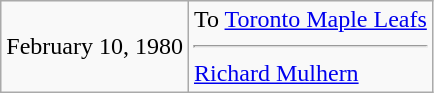<table class="wikitable">
<tr>
<td>February 10, 1980</td>
<td valign="top">To <a href='#'>Toronto Maple Leafs</a><hr><a href='#'>Richard Mulhern</a></td>
</tr>
</table>
